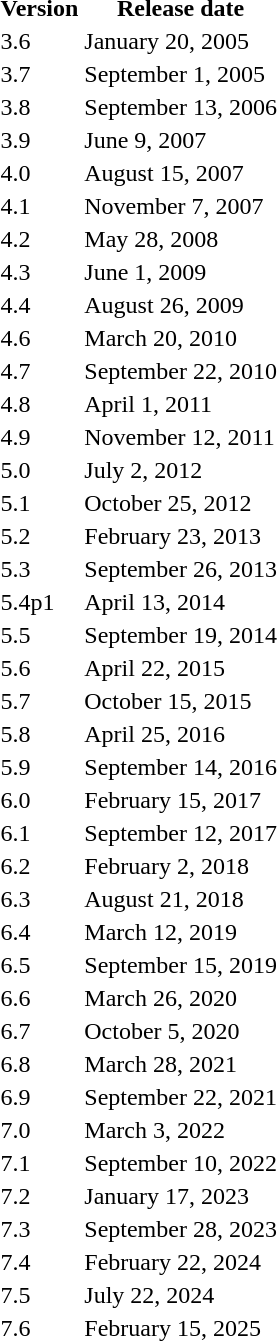<table class="toccolours">
<tr>
<th>Version</th>
<th>Release date</th>
</tr>
<tr>
<td>3.6</td>
<td>January 20, 2005</td>
</tr>
<tr --->
<td>3.7</td>
<td>September 1, 2005</td>
</tr>
<tr --->
<td>3.8</td>
<td>September 13, 2006</td>
</tr>
<tr --->
<td>3.9</td>
<td>June 9, 2007</td>
</tr>
<tr --->
<td>4.0</td>
<td>August 15, 2007</td>
</tr>
<tr --->
<td>4.1</td>
<td>November 7, 2007</td>
</tr>
<tr --->
<td>4.2</td>
<td>May 28, 2008</td>
</tr>
<tr --->
<td>4.3</td>
<td>June 1, 2009</td>
</tr>
<tr --->
<td>4.4</td>
<td>August 26, 2009</td>
</tr>
<tr --->
<td>4.6</td>
<td>March 20, 2010</td>
</tr>
<tr --->
<td>4.7</td>
<td>September 22, 2010</td>
</tr>
<tr --->
<td>4.8</td>
<td>April 1, 2011</td>
</tr>
<tr --->
<td>4.9</td>
<td>November 12, 2011</td>
</tr>
<tr --->
<td>5.0</td>
<td>July 2, 2012</td>
</tr>
<tr --->
<td>5.1</td>
<td>October 25, 2012</td>
</tr>
<tr --->
<td>5.2</td>
<td>February 23, 2013</td>
</tr>
<tr --->
<td>5.3</td>
<td>September 26, 2013</td>
</tr>
<tr --->
<td>5.4p1</td>
<td>April 13, 2014</td>
</tr>
<tr --->
<td>5.5</td>
<td>September 19, 2014</td>
</tr>
<tr --->
<td>5.6</td>
<td>April 22, 2015</td>
</tr>
<tr --->
<td>5.7</td>
<td>October 15, 2015</td>
</tr>
<tr --->
<td>5.8</td>
<td>April 25, 2016</td>
</tr>
<tr --->
<td>5.9</td>
<td>September 14, 2016</td>
</tr>
<tr --->
<td>6.0</td>
<td>February 15, 2017</td>
</tr>
<tr --->
<td>6.1</td>
<td>September 12, 2017</td>
</tr>
<tr --->
<td>6.2</td>
<td>February 2, 2018</td>
</tr>
<tr --->
<td>6.3</td>
<td>August 21, 2018</td>
</tr>
<tr --->
<td>6.4</td>
<td>March 12, 2019</td>
</tr>
<tr --->
<td>6.5</td>
<td>September 15, 2019</td>
</tr>
<tr --->
<td>6.6</td>
<td>March 26, 2020</td>
</tr>
<tr --->
<td>6.7</td>
<td>October 5, 2020</td>
</tr>
<tr --->
<td>6.8</td>
<td>March 28, 2021</td>
</tr>
<tr --->
<td>6.9</td>
<td>September 22, 2021</td>
</tr>
<tr --->
<td>7.0</td>
<td>March 3, 2022</td>
</tr>
<tr --->
<td>7.1</td>
<td>September 10, 2022</td>
</tr>
<tr --->
<td>7.2</td>
<td>January 17, 2023</td>
</tr>
<tr --->
<td>7.3</td>
<td>September 28, 2023</td>
</tr>
<tr --->
<td>7.4</td>
<td>February 22, 2024</td>
</tr>
<tr --->
<td>7.5</td>
<td>July 22, 2024</td>
</tr>
<tr --->
<td>7.6</td>
<td>February 15, 2025</td>
</tr>
</table>
